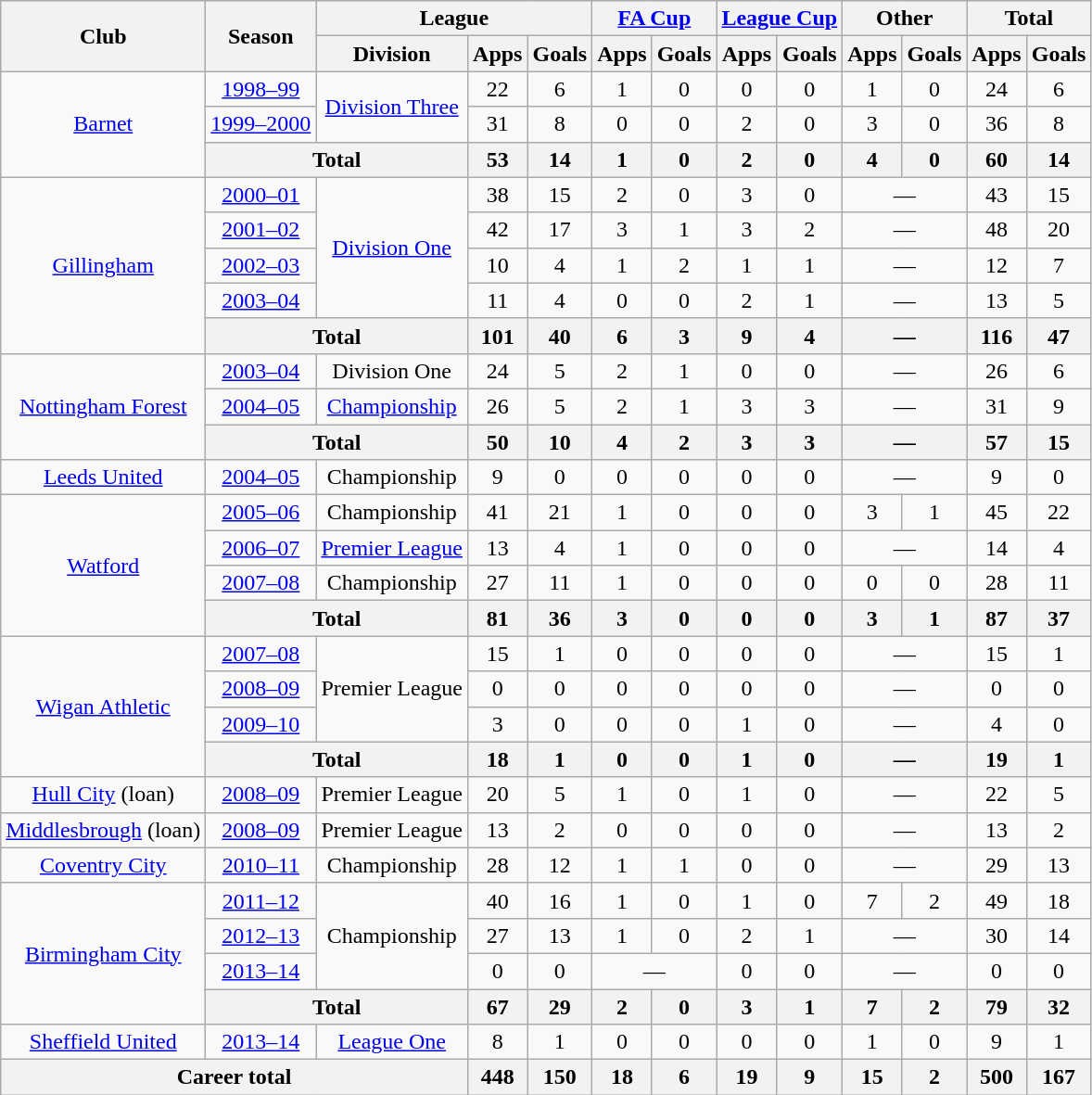<table class="wikitable" style="text-align:center">
<tr>
<th rowspan="2">Club</th>
<th rowspan="2">Season</th>
<th colspan="3">League</th>
<th colspan="2"><a href='#'>FA Cup</a></th>
<th colspan="2"><a href='#'>League Cup</a></th>
<th colspan="2">Other</th>
<th colspan="2">Total</th>
</tr>
<tr>
<th>Division</th>
<th>Apps</th>
<th>Goals</th>
<th>Apps</th>
<th>Goals</th>
<th>Apps</th>
<th>Goals</th>
<th>Apps</th>
<th>Goals</th>
<th>Apps</th>
<th>Goals</th>
</tr>
<tr>
<td rowspan="3"><a href='#'>Barnet</a></td>
<td><a href='#'>1998–99</a></td>
<td rowspan="2"><a href='#'>Division Three</a></td>
<td>22</td>
<td>6</td>
<td>1</td>
<td>0</td>
<td>0</td>
<td>0</td>
<td>1</td>
<td>0</td>
<td>24</td>
<td>6</td>
</tr>
<tr>
<td><a href='#'>1999–2000</a></td>
<td>31</td>
<td>8</td>
<td>0</td>
<td>0</td>
<td>2</td>
<td>0</td>
<td>3</td>
<td>0</td>
<td>36</td>
<td>8</td>
</tr>
<tr>
<th colspan="2">Total</th>
<th>53</th>
<th>14</th>
<th>1</th>
<th>0</th>
<th>2</th>
<th>0</th>
<th>4</th>
<th>0</th>
<th>60</th>
<th>14</th>
</tr>
<tr>
<td rowspan="5"><a href='#'>Gillingham</a></td>
<td><a href='#'>2000–01</a></td>
<td rowspan="4"><a href='#'>Division One</a></td>
<td>38</td>
<td>15</td>
<td>2</td>
<td>0</td>
<td>3</td>
<td>0</td>
<td colspan="2">—</td>
<td>43</td>
<td>15</td>
</tr>
<tr>
<td><a href='#'>2001–02</a></td>
<td>42</td>
<td>17</td>
<td>3</td>
<td>1</td>
<td>3</td>
<td>2</td>
<td colspan="2">—</td>
<td>48</td>
<td>20</td>
</tr>
<tr>
<td><a href='#'>2002–03</a></td>
<td>10</td>
<td>4</td>
<td>1</td>
<td>2</td>
<td>1</td>
<td>1</td>
<td colspan="2">—</td>
<td>12</td>
<td>7</td>
</tr>
<tr>
<td><a href='#'>2003–04</a></td>
<td>11</td>
<td>4</td>
<td>0</td>
<td>0</td>
<td>2</td>
<td>1</td>
<td colspan="2">—</td>
<td>13</td>
<td>5</td>
</tr>
<tr>
<th colspan="2">Total</th>
<th>101</th>
<th>40</th>
<th>6</th>
<th>3</th>
<th>9</th>
<th>4</th>
<th colspan="2">—</th>
<th>116</th>
<th>47</th>
</tr>
<tr>
<td rowspan="3"><a href='#'>Nottingham Forest</a></td>
<td><a href='#'>2003–04</a></td>
<td>Division One</td>
<td>24</td>
<td>5</td>
<td>2</td>
<td>1</td>
<td>0</td>
<td>0</td>
<td colspan="2">—</td>
<td>26</td>
<td>6</td>
</tr>
<tr>
<td><a href='#'>2004–05</a></td>
<td><a href='#'>Championship</a></td>
<td>26</td>
<td>5</td>
<td>2</td>
<td>1</td>
<td>3</td>
<td>3</td>
<td colspan="2">—</td>
<td>31</td>
<td>9</td>
</tr>
<tr>
<th colspan="2">Total</th>
<th>50</th>
<th>10</th>
<th>4</th>
<th>2</th>
<th>3</th>
<th>3</th>
<th colspan="2">—</th>
<th>57</th>
<th>15</th>
</tr>
<tr>
<td><a href='#'>Leeds United</a></td>
<td><a href='#'>2004–05</a></td>
<td>Championship</td>
<td>9</td>
<td>0</td>
<td>0</td>
<td>0</td>
<td>0</td>
<td>0</td>
<td colspan="2">—</td>
<td>9</td>
<td>0</td>
</tr>
<tr>
<td rowspan="4"><a href='#'>Watford</a></td>
<td><a href='#'>2005–06</a></td>
<td>Championship</td>
<td>41</td>
<td>21</td>
<td>1</td>
<td>0</td>
<td>0</td>
<td>0</td>
<td>3</td>
<td>1</td>
<td>45</td>
<td>22</td>
</tr>
<tr>
<td><a href='#'>2006–07</a></td>
<td><a href='#'>Premier League</a></td>
<td>13</td>
<td>4</td>
<td>1</td>
<td>0</td>
<td>0</td>
<td>0</td>
<td colspan="2">—</td>
<td>14</td>
<td>4</td>
</tr>
<tr>
<td><a href='#'>2007–08</a></td>
<td>Championship</td>
<td>27</td>
<td>11</td>
<td>1</td>
<td>0</td>
<td>0</td>
<td>0</td>
<td>0</td>
<td>0</td>
<td>28</td>
<td>11</td>
</tr>
<tr>
<th colspan="2">Total</th>
<th>81</th>
<th>36</th>
<th>3</th>
<th>0</th>
<th>0</th>
<th>0</th>
<th>3</th>
<th>1</th>
<th>87</th>
<th>37</th>
</tr>
<tr>
<td rowspan="4"><a href='#'>Wigan Athletic</a></td>
<td><a href='#'>2007–08</a></td>
<td rowspan="3">Premier League</td>
<td>15</td>
<td>1</td>
<td>0</td>
<td>0</td>
<td>0</td>
<td>0</td>
<td colspan="2">—</td>
<td>15</td>
<td>1</td>
</tr>
<tr>
<td><a href='#'>2008–09</a></td>
<td>0</td>
<td>0</td>
<td>0</td>
<td>0</td>
<td>0</td>
<td>0</td>
<td colspan="2">—</td>
<td>0</td>
<td>0</td>
</tr>
<tr>
<td><a href='#'>2009–10</a></td>
<td>3</td>
<td>0</td>
<td>0</td>
<td>0</td>
<td>1</td>
<td>0</td>
<td colspan="2">—</td>
<td>4</td>
<td>0</td>
</tr>
<tr>
<th colspan="2">Total</th>
<th>18</th>
<th>1</th>
<th>0</th>
<th>0</th>
<th>1</th>
<th>0</th>
<th colspan="2">—</th>
<th>19</th>
<th>1</th>
</tr>
<tr>
<td><a href='#'>Hull City</a> (loan)</td>
<td><a href='#'>2008–09</a></td>
<td>Premier League</td>
<td>20</td>
<td>5</td>
<td>1</td>
<td>0</td>
<td>1</td>
<td>0</td>
<td colspan="2">—</td>
<td>22</td>
<td>5</td>
</tr>
<tr>
<td><a href='#'>Middlesbrough</a> (loan)</td>
<td><a href='#'>2008–09</a></td>
<td>Premier League</td>
<td>13</td>
<td>2</td>
<td>0</td>
<td>0</td>
<td>0</td>
<td>0</td>
<td colspan="2">—</td>
<td>13</td>
<td>2</td>
</tr>
<tr>
<td><a href='#'>Coventry City</a></td>
<td><a href='#'>2010–11</a></td>
<td>Championship</td>
<td>28</td>
<td>12</td>
<td>1</td>
<td>1</td>
<td>0</td>
<td>0</td>
<td colspan="2">—</td>
<td>29</td>
<td>13</td>
</tr>
<tr>
<td rowspan="4"><a href='#'>Birmingham City</a></td>
<td><a href='#'>2011–12</a></td>
<td rowspan="3">Championship</td>
<td>40</td>
<td>16</td>
<td>1</td>
<td>0</td>
<td>1</td>
<td>0</td>
<td>7</td>
<td>2</td>
<td>49</td>
<td>18</td>
</tr>
<tr>
<td><a href='#'>2012–13</a></td>
<td>27</td>
<td>13</td>
<td>1</td>
<td>0</td>
<td>2</td>
<td>1</td>
<td colspan="2">—</td>
<td>30</td>
<td>14</td>
</tr>
<tr>
<td><a href='#'>2013–14</a></td>
<td>0</td>
<td>0</td>
<td colspan="2">—</td>
<td>0</td>
<td>0</td>
<td colspan="2">—</td>
<td>0</td>
<td>0</td>
</tr>
<tr>
<th colspan="2">Total</th>
<th>67</th>
<th>29</th>
<th>2</th>
<th>0</th>
<th>3</th>
<th>1</th>
<th>7</th>
<th>2</th>
<th>79</th>
<th>32</th>
</tr>
<tr>
<td><a href='#'>Sheffield United</a></td>
<td><a href='#'>2013–14</a></td>
<td><a href='#'>League One</a></td>
<td>8</td>
<td>1</td>
<td>0</td>
<td>0</td>
<td>0</td>
<td>0</td>
<td>1</td>
<td>0</td>
<td>9</td>
<td>1</td>
</tr>
<tr>
<th colspan="3">Career total</th>
<th>448</th>
<th>150</th>
<th>18</th>
<th>6</th>
<th>19</th>
<th>9</th>
<th>15</th>
<th>2</th>
<th>500</th>
<th>167</th>
</tr>
</table>
